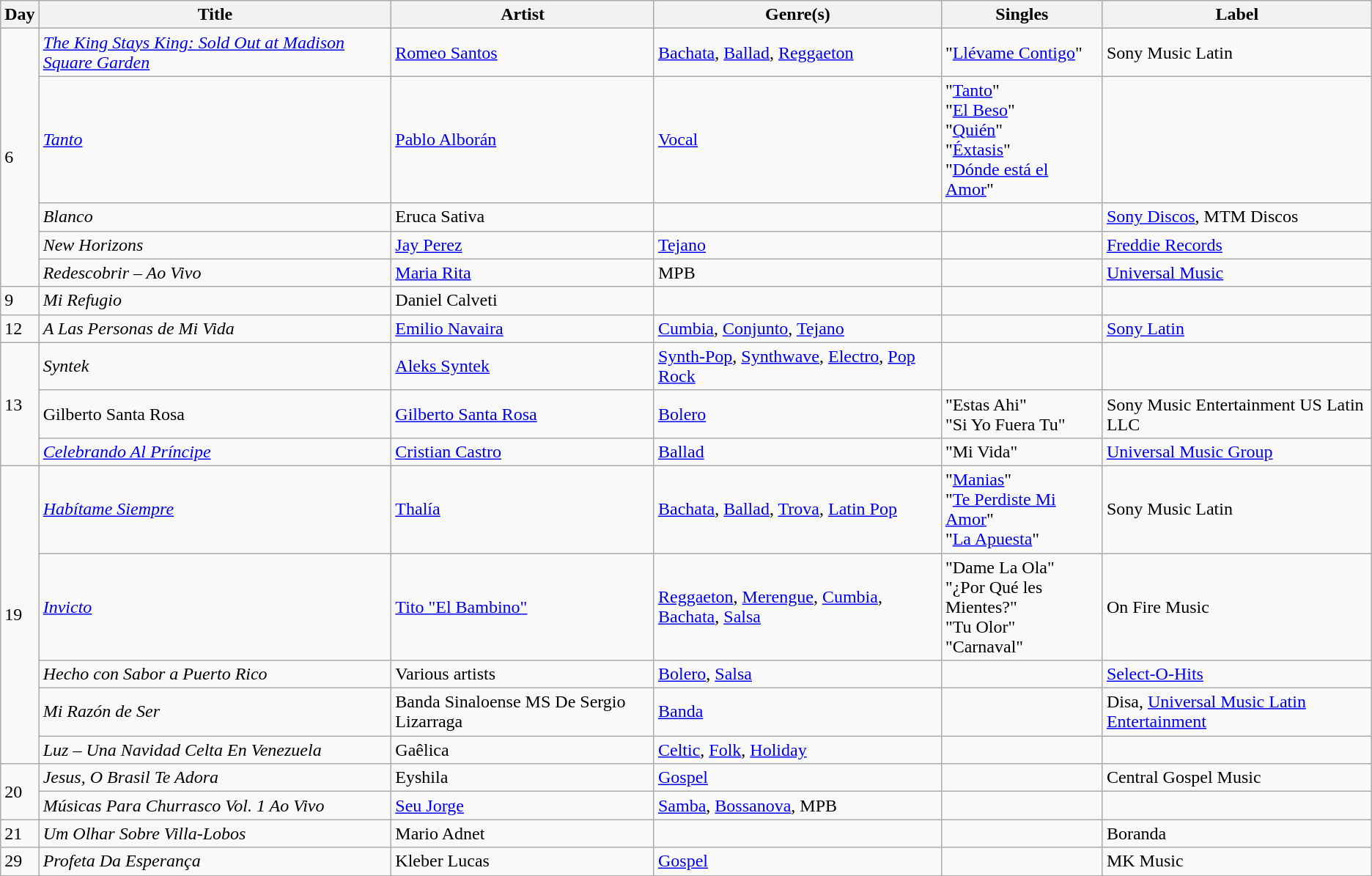<table class="wikitable sortable" style="text-align: left;">
<tr>
<th>Day</th>
<th>Title</th>
<th>Artist</th>
<th>Genre(s)</th>
<th>Singles</th>
<th>Label</th>
</tr>
<tr>
<td rowspan="5">6</td>
<td><em><a href='#'>The King Stays King: Sold Out at Madison Square Garden</a></em></td>
<td><a href='#'>Romeo Santos</a></td>
<td><a href='#'>Bachata</a>, <a href='#'>Ballad</a>, <a href='#'>Reggaeton</a></td>
<td>"<a href='#'>Llévame Contigo</a>"</td>
<td>Sony Music Latin</td>
</tr>
<tr>
<td><em><a href='#'>Tanto</a></em></td>
<td><a href='#'>Pablo Alborán</a></td>
<td><a href='#'>Vocal</a></td>
<td>"<a href='#'>Tanto</a>"<br>"<a href='#'>El Beso</a>"<br>"<a href='#'>Quién</a>"<br>"<a href='#'>Éxtasis</a>"<br>"<a href='#'>Dónde está el Amor</a>"</td>
<td></td>
</tr>
<tr>
<td><em>Blanco</em></td>
<td>Eruca Sativa</td>
<td></td>
<td></td>
<td><a href='#'>Sony Discos</a>, MTM Discos</td>
</tr>
<tr>
<td><em>New Horizons</em></td>
<td><a href='#'>Jay Perez</a></td>
<td><a href='#'>Tejano</a></td>
<td></td>
<td><a href='#'>Freddie Records</a></td>
</tr>
<tr>
<td><em>Redescobrir – Ao Vivo</em></td>
<td><a href='#'>Maria Rita</a></td>
<td>MPB</td>
<td></td>
<td><a href='#'>Universal Music</a></td>
</tr>
<tr>
<td rowspan="1">9</td>
<td><em>Mi Refugio</em></td>
<td>Daniel Calveti</td>
<td></td>
<td></td>
<td></td>
</tr>
<tr>
<td rowspan="1">12</td>
<td><em>A Las Personas de Mi Vida</em></td>
<td><a href='#'>Emilio Navaira</a></td>
<td><a href='#'>Cumbia</a>, <a href='#'>Conjunto</a>, <a href='#'>Tejano</a></td>
<td></td>
<td><a href='#'>Sony Latin</a></td>
</tr>
<tr>
<td rowspan="3">13</td>
<td><em>Syntek</em></td>
<td><a href='#'>Aleks Syntek</a></td>
<td><a href='#'>Synth-Pop</a>, <a href='#'>Synthwave</a>, <a href='#'>Electro</a>, <a href='#'>Pop Rock</a></td>
<td></td>
<td></td>
</tr>
<tr>
<td>Gilberto Santa Rosa</td>
<td><a href='#'>Gilberto Santa Rosa</a></td>
<td><a href='#'>Bolero</a></td>
<td>"Estas Ahi"<br>"Si Yo Fuera Tu"</td>
<td>Sony Music Entertainment US Latin LLC</td>
</tr>
<tr>
<td><em><a href='#'>Celebrando Al Príncipe</a></em></td>
<td><a href='#'>Cristian Castro</a></td>
<td><a href='#'>Ballad</a></td>
<td>"Mi Vida"</td>
<td><a href='#'>Universal Music Group</a></td>
</tr>
<tr>
<td rowspan="5">19</td>
<td><em><a href='#'>Habítame Siempre</a></em></td>
<td><a href='#'>Thalía</a></td>
<td><a href='#'>Bachata</a>, <a href='#'>Ballad</a>, <a href='#'>Trova</a>, <a href='#'>Latin Pop</a></td>
<td>"<a href='#'>Manias</a>"<br>"<a href='#'>Te Perdiste Mi Amor</a>"<br>"<a href='#'>La Apuesta</a>"</td>
<td>Sony Music Latin</td>
</tr>
<tr>
<td><em><a href='#'>Invicto</a></em></td>
<td><a href='#'>Tito "El Bambino"</a></td>
<td><a href='#'>Reggaeton</a>, <a href='#'>Merengue</a>, <a href='#'>Cumbia</a>, <a href='#'>Bachata</a>, <a href='#'>Salsa</a></td>
<td>"Dame La Ola"<br>"¿Por Qué les Mientes?"<br>"Tu Olor"<br>"Carnaval"</td>
<td>On Fire Music</td>
</tr>
<tr>
<td><em>Hecho con Sabor a Puerto Rico</em></td>
<td>Various artists</td>
<td><a href='#'>Bolero</a>, <a href='#'>Salsa</a></td>
<td></td>
<td><a href='#'>Select-O-Hits</a></td>
</tr>
<tr>
<td><em>Mi Razón de Ser</em></td>
<td>Banda Sinaloense MS De Sergio Lizarraga</td>
<td><a href='#'>Banda</a></td>
<td></td>
<td>Disa, <a href='#'>Universal Music Latin Entertainment</a></td>
</tr>
<tr>
<td><em>Luz – Una Navidad Celta En Venezuela</em></td>
<td>Gaêlica</td>
<td><a href='#'>Celtic</a>, <a href='#'>Folk</a>, <a href='#'>Holiday</a></td>
<td></td>
<td></td>
</tr>
<tr>
<td rowspan="2">20</td>
<td><em>Jesus, O Brasil Te Adora</em></td>
<td>Eyshila</td>
<td><a href='#'>Gospel</a></td>
<td></td>
<td>Central Gospel Music</td>
</tr>
<tr>
<td><em>Músicas Para Churrasco Vol. 1 Ao Vivo</em></td>
<td><a href='#'>Seu Jorge</a></td>
<td><a href='#'>Samba</a>, <a href='#'>Bossanova</a>, MPB</td>
<td></td>
<td></td>
</tr>
<tr>
<td rowspan="1">21</td>
<td><em>Um Olhar Sobre Villa-Lobos</em></td>
<td>Mario Adnet</td>
<td></td>
<td></td>
<td>Boranda</td>
</tr>
<tr>
<td rowspan="1">29</td>
<td><em>Profeta Da Esperança</em></td>
<td>Kleber Lucas</td>
<td><a href='#'>Gospel</a></td>
<td></td>
<td>MK Music</td>
</tr>
<tr>
</tr>
</table>
